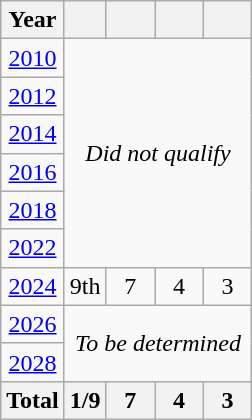<table class="wikitable" style="text-align:center">
<tr>
<th>Year</th>
<th></th>
<th width=25></th>
<th width=25></th>
<th width=25></th>
</tr>
<tr>
<td> <a href='#'>2010</a></td>
<td rowspan=6 colspan=4><em>Did not qualify</em></td>
</tr>
<tr>
<td> <a href='#'>2012</a></td>
</tr>
<tr>
<td> <a href='#'>2014</a></td>
</tr>
<tr>
<td> <a href='#'>2016</a></td>
</tr>
<tr>
<td> <a href='#'>2018</a></td>
</tr>
<tr>
<td> <a href='#'>2022</a></td>
</tr>
<tr>
<td> <a href='#'>2024</a></td>
<td>9th</td>
<td>7</td>
<td>4</td>
<td>3</td>
</tr>
<tr>
<td> <a href='#'>2026</a></td>
<td colspan=4 rowspan=2><em>To be determined</em></td>
</tr>
<tr>
<td> <a href='#'>2028</a></td>
</tr>
<tr>
<th>Total</th>
<th>1/9</th>
<th>7</th>
<th>4</th>
<th>3</th>
</tr>
</table>
